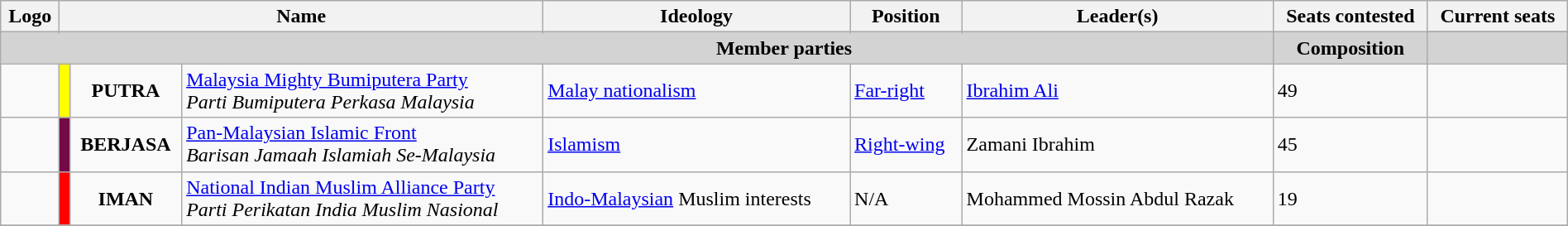<table class="wikitable" style="width:100%;">
<tr>
<th rowspan="2">Logo</th>
<th colspan="3" rowspan="2">Name</th>
<th rowspan="2">Ideology</th>
<th rowspan="2">Position</th>
<th rowspan="2">Leader(s)</th>
<th>Seats contested</th>
<th>Current seats</th>
</tr>
<tr>
<th rowspan="2">Composition</th>
</tr>
<tr>
<td colspan="9" align="center" style="background:lightgrey;"><strong>Member parties</strong></td>
</tr>
<tr>
<td></td>
<td style="color:inherit;background:#ffff00"></td>
<td style="text-align:center;"><strong>PUTRA</strong></td>
<td><a href='#'>Malaysia Mighty Bumiputera Party</a><br><em>Parti Bumiputera Perkasa Malaysia</em></td>
<td><a href='#'>Malay nationalism</a></td>
<td><a href='#'>Far-right</a></td>
<td><a href='#'>Ibrahim Ali</a></td>
<td>49</td>
<td></td>
</tr>
<tr>
<td></td>
<td style="color:inherit;background:#730947"></td>
<td style="text-align:center;"><strong>BERJASA</strong></td>
<td><a href='#'>Pan-Malaysian Islamic Front</a><br><em>Barisan Jamaah Islamiah Se-Malaysia</em></td>
<td><a href='#'>Islamism</a></td>
<td><a href='#'>Right-wing</a></td>
<td>Zamani Ibrahim</td>
<td>45</td>
<td></td>
</tr>
<tr>
<td></td>
<td style="background:red;"></td>
<td style="text-align:center;"><strong>IMAN</strong></td>
<td><a href='#'>National Indian Muslim Alliance Party</a><br><em>Parti Perikatan India Muslim Nasional</em></td>
<td><a href='#'>Indo-Malaysian</a> Muslim interests</td>
<td>N/A</td>
<td>Mohammed Mossin Abdul Razak</td>
<td>19</td>
<td></td>
</tr>
<tr>
</tr>
</table>
